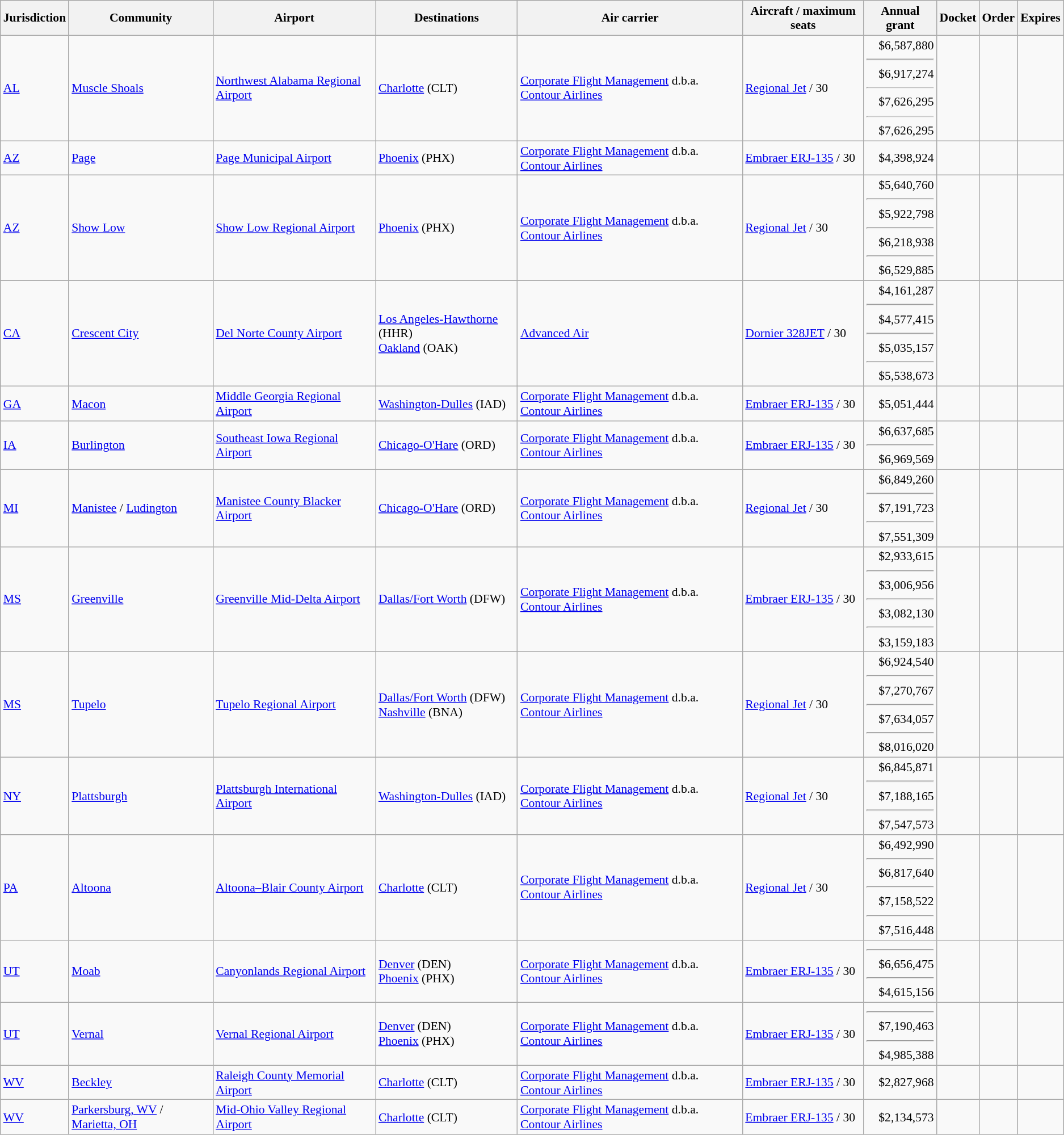<table class="wikitable sortable" style="font-size:90%">
<tr>
<th>Jurisdiction</th>
<th>Community</th>
<th>Airport</th>
<th>Destinations</th>
<th>Air carrier</th>
<th>Aircraft / maximum seats</th>
<th>Annual grant</th>
<th>Docket</th>
<th>Order</th>
<th>Expires</th>
</tr>
<tr>
<td><a href='#'>AL</a></td>
<td><a href='#'>Muscle Shoals</a></td>
<td><a href='#'>Northwest Alabama Regional Airport</a></td>
<td><a href='#'>Charlotte</a> (CLT)</td>
<td><a href='#'>Corporate Flight Management</a> d.b.a. <a href='#'>Contour Airlines</a></td>
<td><a href='#'>Regional Jet</a> / 30</td>
<td align="right">$6,587,880 <hr>$6,917,274 <hr>$7,626,295 <hr>$7,626,295 </td>
<td></td>
<td></td>
<td></td>
</tr>
<tr>
<td><a href='#'>AZ</a></td>
<td><a href='#'>Page</a></td>
<td><a href='#'>Page Municipal Airport</a></td>
<td><a href='#'>Phoenix</a> (PHX)</td>
<td><a href='#'>Corporate Flight Management</a> d.b.a. <a href='#'>Contour Airlines</a></td>
<td><a href='#'>Embraer ERJ-135</a> / 30</td>
<td align="right">$4,398,924</td>
<td></td>
<td></td>
<td></td>
</tr>
<tr>
<td><a href='#'>AZ</a></td>
<td><a href='#'>Show Low</a></td>
<td><a href='#'>Show Low Regional Airport</a></td>
<td><a href='#'>Phoenix</a> (PHX)</td>
<td><a href='#'>Corporate Flight Management</a> d.b.a. <a href='#'>Contour Airlines</a></td>
<td><a href='#'>Regional Jet</a> / 30</td>
<td align="right">$5,640,760 <hr>$5,922,798 <hr>$6,218,938 <hr>$6,529,885 </td>
<td></td>
<td></td>
<td></td>
</tr>
<tr>
<td><a href='#'>CA</a></td>
<td><a href='#'>Crescent City</a></td>
<td><a href='#'>Del Norte County Airport</a></td>
<td><a href='#'>Los Angeles-Hawthorne</a> (HHR)<br><a href='#'>Oakland</a> (OAK)</td>
<td><a href='#'>Advanced Air</a></td>
<td><a href='#'>Dornier 328JET</a> / 30</td>
<td align="right">$4,161,287 <hr>$4,577,415 <hr>$5,035,157 <hr>$5,538,673 </td>
<td></td>
<td></td>
<td></td>
</tr>
<tr>
<td><a href='#'>GA</a></td>
<td><a href='#'>Macon</a></td>
<td><a href='#'>Middle Georgia Regional Airport</a></td>
<td><a href='#'>Washington-Dulles</a> (IAD)</td>
<td><a href='#'>Corporate Flight Management</a> d.b.a. <a href='#'>Contour Airlines</a></td>
<td><a href='#'>Embraer ERJ-135</a> / 30</td>
<td align="right">$5,051,444</td>
<td></td>
<td></td>
<td></td>
</tr>
<tr>
<td><a href='#'>IA</a></td>
<td><a href='#'>Burlington</a></td>
<td><a href='#'>Southeast Iowa Regional Airport</a></td>
<td><a href='#'>Chicago-O'Hare</a> (ORD)</td>
<td><a href='#'>Corporate Flight Management</a> d.b.a. <a href='#'>Contour Airlines</a></td>
<td><a href='#'>Embraer ERJ-135</a> / 30</td>
<td align="right">$6,637,685 <hr>$6,969,569 </td>
<td></td>
<td></td>
<td></td>
</tr>
<tr>
<td><a href='#'>MI</a></td>
<td><a href='#'>Manistee</a> / <a href='#'>Ludington</a></td>
<td><a href='#'>Manistee County Blacker Airport</a></td>
<td><a href='#'>Chicago-O'Hare</a> (ORD)</td>
<td><a href='#'>Corporate Flight Management</a> d.b.a. <a href='#'>Contour Airlines</a></td>
<td><a href='#'>Regional Jet</a> / 30</td>
<td align="right">$6,849,260  <hr> $7,191,723  <hr> $7,551,309 </td>
<td></td>
<td></td>
<td></td>
</tr>
<tr>
<td><a href='#'>MS</a></td>
<td><a href='#'>Greenville</a></td>
<td><a href='#'>Greenville Mid-Delta Airport</a></td>
<td><a href='#'>Dallas/Fort Worth</a> (DFW)</td>
<td><a href='#'>Corporate Flight Management</a> d.b.a. <a href='#'>Contour Airlines</a></td>
<td><a href='#'>Embraer ERJ-135</a> / 30</td>
<td align="right">$2,933,615 <hr>$3,006,956 <hr>$3,082,130 <hr>$3,159,183 </td>
<td></td>
<td></td>
<td></td>
</tr>
<tr>
<td><a href='#'>MS</a></td>
<td><a href='#'>Tupelo</a></td>
<td><a href='#'>Tupelo Regional Airport</a></td>
<td><a href='#'>Dallas/Fort Worth</a> (DFW)<br><a href='#'>Nashville</a> (BNA)</td>
<td><a href='#'>Corporate Flight Management</a> d.b.a. <a href='#'>Contour Airlines</a></td>
<td><a href='#'>Regional Jet</a> / 30</td>
<td align="right">$6,924,540 <hr>$7,270,767 <hr>$7,634,057 <hr>$8,016,020 </td>
<td></td>
<td></td>
<td></td>
</tr>
<tr>
<td><a href='#'>NY</a></td>
<td><a href='#'>Plattsburgh</a></td>
<td><a href='#'>Plattsburgh International Airport</a></td>
<td><a href='#'>Washington-Dulles</a> (IAD)</td>
<td><a href='#'>Corporate Flight Management</a> d.b.a. <a href='#'>Contour Airlines</a></td>
<td><a href='#'>Regional Jet</a> / 30</td>
<td align="right">$6,845,871 <hr>$7,188,165 <hr>$7,547,573 </td>
<td></td>
<td></td>
<td></td>
</tr>
<tr>
<td><a href='#'>PA</a></td>
<td><a href='#'>Altoona</a></td>
<td><a href='#'>Altoona–Blair County Airport</a></td>
<td><a href='#'>Charlotte</a> (CLT)</td>
<td><a href='#'>Corporate Flight Management</a> d.b.a. <a href='#'>Contour Airlines</a></td>
<td><a href='#'>Regional Jet</a> / 30</td>
<td align="right">$6,492,990 <hr>$6,817,640 <hr>$7,158,522 <hr>$7,516,448 </td>
<td></td>
<td></td>
<td></td>
</tr>
<tr>
<td><a href='#'>UT</a></td>
<td><a href='#'>Moab</a></td>
<td><a href='#'>Canyonlands Regional Airport</a></td>
<td><a href='#'>Denver</a> (DEN)<br><a href='#'>Phoenix</a> (PHX)</td>
<td><a href='#'>Corporate Flight Management</a> d.b.a. <a href='#'>Contour Airlines</a></td>
<td><a href='#'>Embraer ERJ-135</a> / 30</td>
<td align="right"><hr>$6,656,475 <hr>$4,615,156 </td>
<td></td>
<td></td>
<td></td>
</tr>
<tr>
<td><a href='#'>UT</a></td>
<td><a href='#'>Vernal</a></td>
<td><a href='#'>Vernal Regional Airport</a></td>
<td><a href='#'>Denver</a> (DEN)<br><a href='#'>Phoenix</a> (PHX)</td>
<td><a href='#'>Corporate Flight Management</a> d.b.a. <a href='#'>Contour Airlines</a></td>
<td><a href='#'>Embraer ERJ-135</a> / 30</td>
<td align="right"><hr>$7,190,463 <hr>$4,985,388 </td>
<td></td>
<td></td>
<td></td>
</tr>
<tr>
<td><a href='#'>WV</a></td>
<td><a href='#'>Beckley</a></td>
<td><a href='#'>Raleigh County Memorial Airport</a></td>
<td><a href='#'>Charlotte</a> (CLT)</td>
<td><a href='#'>Corporate Flight Management</a> d.b.a. <a href='#'>Contour Airlines</a></td>
<td><a href='#'>Embraer ERJ-135</a> / 30</td>
<td align="right">$2,827,968</td>
<td></td>
<td></td>
<td></td>
</tr>
<tr>
<td><a href='#'>WV</a></td>
<td><a href='#'>Parkersburg, WV</a> / <a href='#'>Marietta, OH</a></td>
<td><a href='#'>Mid-Ohio Valley Regional Airport</a></td>
<td><a href='#'>Charlotte</a> (CLT)</td>
<td><a href='#'>Corporate Flight Management</a> d.b.a. <a href='#'>Contour Airlines</a></td>
<td><a href='#'>Embraer ERJ-135</a> / 30</td>
<td align="right">$2,134,573</td>
<td></td>
<td></td>
<td></td>
</tr>
</table>
